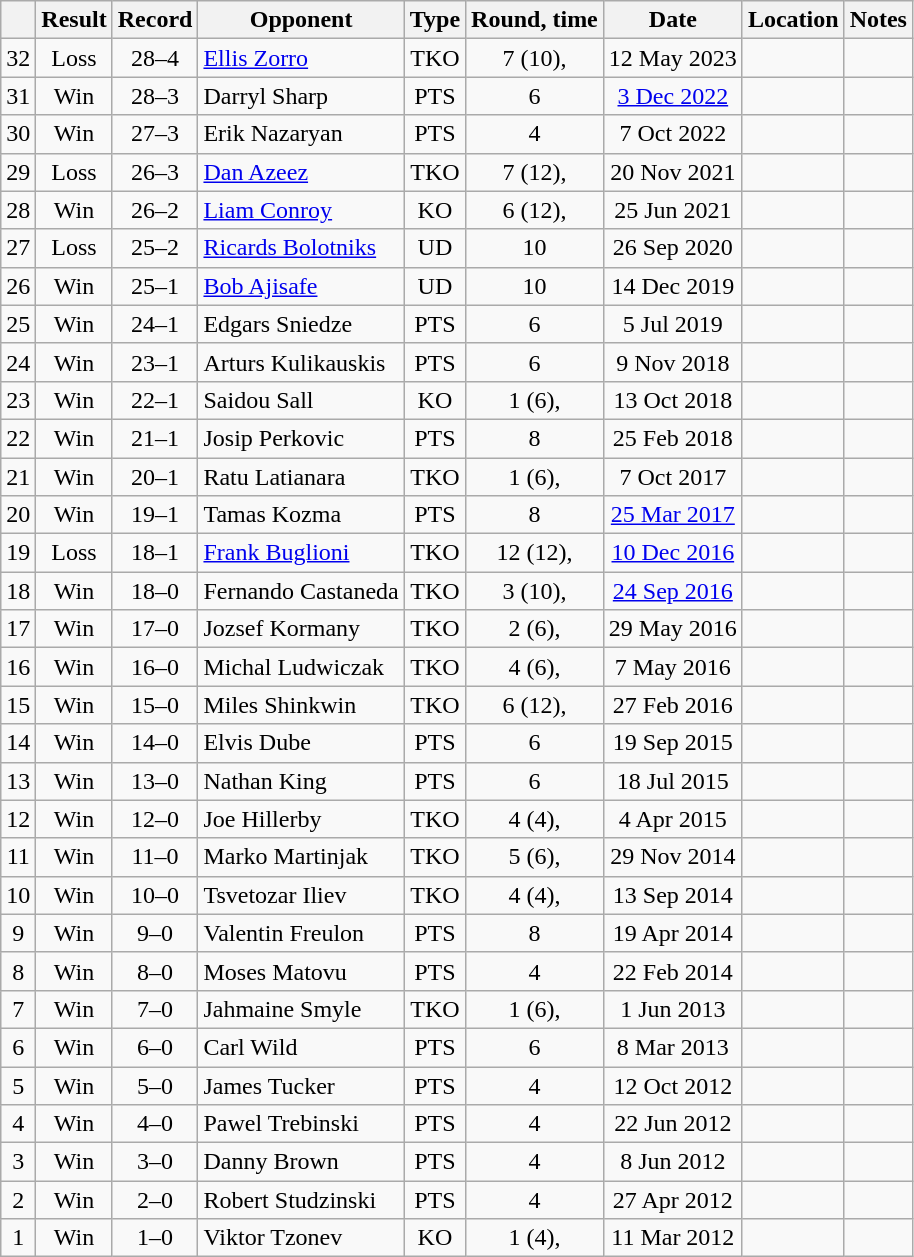<table class="wikitable" style="text-align:center">
<tr>
<th></th>
<th>Result</th>
<th>Record</th>
<th>Opponent</th>
<th>Type</th>
<th>Round, time</th>
<th>Date</th>
<th>Location</th>
<th>Notes</th>
</tr>
<tr>
<td>32</td>
<td>Loss</td>
<td>28–4</td>
<td style="text-align:left;"><a href='#'>Ellis Zorro</a></td>
<td>TKO</td>
<td>7 (10), </td>
<td>12 May 2023</td>
<td style="text-align:left;"></td>
<td style="text-align:left;"></td>
</tr>
<tr>
<td>31</td>
<td>Win</td>
<td>28–3</td>
<td style="text-align:left;">Darryl Sharp</td>
<td>PTS</td>
<td>6</td>
<td><a href='#'>3 Dec 2022</a></td>
<td style="text-align:left;"></td>
<td></td>
</tr>
<tr>
<td>30</td>
<td>Win</td>
<td>27–3</td>
<td style="text-align:left;">Erik Nazaryan</td>
<td>PTS</td>
<td>4</td>
<td>7 Oct 2022</td>
<td style="text-align:left;"></td>
<td></td>
</tr>
<tr>
<td>29</td>
<td>Loss</td>
<td>26–3</td>
<td style="text-align:left;"><a href='#'>Dan Azeez</a></td>
<td>TKO</td>
<td>7 (12), </td>
<td>20 Nov 2021</td>
<td style="text-align:left;"></td>
<td style="text-align:left;"></td>
</tr>
<tr>
<td>28</td>
<td>Win</td>
<td>26–2</td>
<td style="text-align:left;"><a href='#'>Liam Conroy</a></td>
<td>KO</td>
<td>6 (12), </td>
<td>25 Jun 2021</td>
<td style="text-align:left;"></td>
<td></td>
</tr>
<tr>
<td>27</td>
<td>Loss</td>
<td>25–2</td>
<td style="text-align:left;"><a href='#'>Ricards Bolotniks</a></td>
<td>UD</td>
<td>10</td>
<td>26 Sep 2020</td>
<td style="text-align:left;"></td>
<td style="text-align:left;"></td>
</tr>
<tr>
<td>26</td>
<td>Win</td>
<td>25–1</td>
<td style="text-align:left;"><a href='#'>Bob Ajisafe</a></td>
<td>UD</td>
<td>10</td>
<td>14 Dec 2019</td>
<td style="text-align:left;"></td>
<td style="text-align:left;"></td>
</tr>
<tr>
<td>25</td>
<td>Win</td>
<td>24–1</td>
<td style="text-align:left;">Edgars Sniedze</td>
<td>PTS</td>
<td>6</td>
<td>5 Jul 2019</td>
<td style="text-align:left;"></td>
<td></td>
</tr>
<tr>
<td>24</td>
<td>Win</td>
<td>23–1</td>
<td style="text-align:left;">Arturs Kulikauskis</td>
<td>PTS</td>
<td>6</td>
<td>9 Nov 2018</td>
<td style="text-align:left;"></td>
<td></td>
</tr>
<tr>
<td>23</td>
<td>Win</td>
<td>22–1</td>
<td style="text-align:left;">Saidou Sall</td>
<td>KO</td>
<td>1 (6), </td>
<td>13 Oct 2018</td>
<td style="text-align:left;"></td>
<td></td>
</tr>
<tr>
<td>22</td>
<td>Win</td>
<td>21–1</td>
<td style="text-align:left;">Josip Perkovic</td>
<td>PTS</td>
<td>8</td>
<td>25 Feb 2018</td>
<td style="text-align:left;"></td>
<td></td>
</tr>
<tr>
<td>21</td>
<td>Win</td>
<td>20–1</td>
<td style="text-align:left;">Ratu Latianara</td>
<td>TKO</td>
<td>1 (6), </td>
<td>7 Oct 2017</td>
<td style="text-align:left;"></td>
<td></td>
</tr>
<tr>
<td>20</td>
<td>Win</td>
<td>19–1</td>
<td style="text-align:left;">Tamas Kozma</td>
<td>PTS</td>
<td>8</td>
<td><a href='#'>25 Mar 2017</a></td>
<td style="text-align:left;"></td>
<td></td>
</tr>
<tr>
<td>19</td>
<td>Loss</td>
<td>18–1</td>
<td style="text-align:left;"><a href='#'>Frank Buglioni</a></td>
<td>TKO</td>
<td>12 (12), </td>
<td><a href='#'>10 Dec 2016</a></td>
<td style="text-align:left;"></td>
<td style="text-align:left;"></td>
</tr>
<tr>
<td>18</td>
<td>Win</td>
<td>18–0</td>
<td style="text-align:left;">Fernando Castaneda</td>
<td>TKO</td>
<td>3 (10), </td>
<td><a href='#'>24 Sep 2016</a></td>
<td style="text-align:left;"></td>
<td></td>
</tr>
<tr>
<td>17</td>
<td>Win</td>
<td>17–0</td>
<td style="text-align:left;">Jozsef Kormany</td>
<td>TKO</td>
<td>2 (6), </td>
<td>29 May 2016</td>
<td style="text-align:left;"></td>
<td></td>
</tr>
<tr>
<td>16</td>
<td>Win</td>
<td>16–0</td>
<td style="text-align:left;">Michal Ludwiczak</td>
<td>TKO</td>
<td>4 (6), </td>
<td>7 May 2016</td>
<td style="text-align:left;"></td>
<td></td>
</tr>
<tr>
<td>15</td>
<td>Win</td>
<td>15–0</td>
<td style="text-align:left;">Miles Shinkwin</td>
<td>TKO</td>
<td>6 (12), </td>
<td>27 Feb 2016</td>
<td style="text-align:left;"></td>
<td style="text-align:left;"></td>
</tr>
<tr>
<td>14</td>
<td>Win</td>
<td>14–0</td>
<td style="text-align:left;">Elvis Dube</td>
<td>PTS</td>
<td>6</td>
<td>19 Sep 2015</td>
<td style="text-align:left;"></td>
<td></td>
</tr>
<tr>
<td>13</td>
<td>Win</td>
<td>13–0</td>
<td style="text-align:left;">Nathan King</td>
<td>PTS</td>
<td>6</td>
<td>18 Jul 2015</td>
<td style="text-align:left;"></td>
<td></td>
</tr>
<tr>
<td>12</td>
<td>Win</td>
<td>12–0</td>
<td style="text-align:left;">Joe Hillerby</td>
<td>TKO</td>
<td>4 (4), </td>
<td>4 Apr 2015</td>
<td style="text-align:left;"></td>
<td></td>
</tr>
<tr>
<td>11</td>
<td>Win</td>
<td>11–0</td>
<td style="text-align:left;">Marko Martinjak</td>
<td>TKO</td>
<td>5 (6), </td>
<td>29 Nov 2014</td>
<td style="text-align:left;"></td>
<td></td>
</tr>
<tr>
<td>10</td>
<td>Win</td>
<td>10–0</td>
<td style="text-align:left;">Tsvetozar Iliev</td>
<td>TKO</td>
<td>4 (4), </td>
<td>13 Sep 2014</td>
<td style="text-align:left;"></td>
<td></td>
</tr>
<tr>
<td>9</td>
<td>Win</td>
<td>9–0</td>
<td style="text-align:left;">Valentin Freulon</td>
<td>PTS</td>
<td>8</td>
<td>19 Apr 2014</td>
<td style="text-align:left;"></td>
<td></td>
</tr>
<tr>
<td>8</td>
<td>Win</td>
<td>8–0</td>
<td style="text-align:left;">Moses Matovu</td>
<td>PTS</td>
<td>4</td>
<td>22 Feb 2014</td>
<td style="text-align:left;"></td>
<td></td>
</tr>
<tr>
<td>7</td>
<td>Win</td>
<td>7–0</td>
<td style="text-align:left;">Jahmaine Smyle</td>
<td>TKO</td>
<td>1 (6), </td>
<td>1 Jun 2013</td>
<td style="text-align:left;"></td>
<td></td>
</tr>
<tr>
<td>6</td>
<td>Win</td>
<td>6–0</td>
<td style="text-align:left;">Carl Wild</td>
<td>PTS</td>
<td>6</td>
<td>8 Mar 2013</td>
<td style="text-align:left;"></td>
<td></td>
</tr>
<tr>
<td>5</td>
<td>Win</td>
<td>5–0</td>
<td style="text-align:left;">James Tucker</td>
<td>PTS</td>
<td>4</td>
<td>12 Oct 2012</td>
<td style="text-align:left;"></td>
<td></td>
</tr>
<tr>
<td>4</td>
<td>Win</td>
<td>4–0</td>
<td style="text-align:left;">Pawel Trebinski</td>
<td>PTS</td>
<td>4</td>
<td>22 Jun 2012</td>
<td style="text-align:left;"></td>
<td></td>
</tr>
<tr>
<td>3</td>
<td>Win</td>
<td>3–0</td>
<td style="text-align:left;">Danny Brown</td>
<td>PTS</td>
<td>4</td>
<td>8 Jun 2012</td>
<td style="text-align:left;"></td>
<td></td>
</tr>
<tr>
<td>2</td>
<td>Win</td>
<td>2–0</td>
<td style="text-align:left;">Robert Studzinski</td>
<td>PTS</td>
<td>4</td>
<td>27 Apr 2012</td>
<td style="text-align:left;"></td>
<td></td>
</tr>
<tr>
<td>1</td>
<td>Win</td>
<td>1–0</td>
<td style="text-align:left;">Viktor Tzonev</td>
<td>KO</td>
<td>1 (4), </td>
<td>11 Mar 2012</td>
<td style="text-align:left;"></td>
<td></td>
</tr>
</table>
